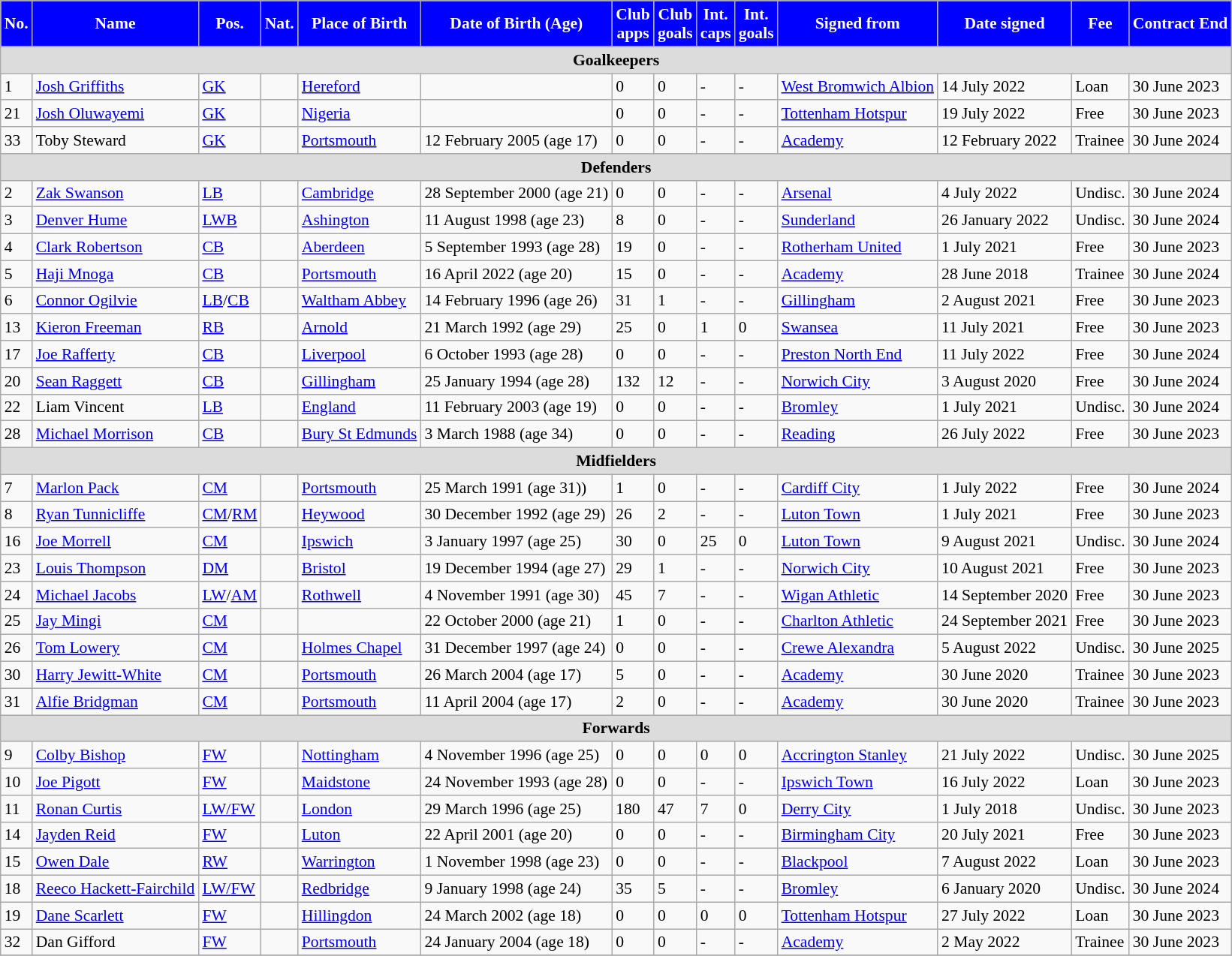<table class="wikitable" style="text-align:left; font-size:90%;">
<tr>
<th style="background:#0000FF; color:white; text-align:center;">No.</th>
<th style="background:#0000FF; color:white; text-align:center;">Name</th>
<th style="background:#0000FF; color:white; text-align:center;">Pos.</th>
<th style="background:#0000FF; color:white; text-align:center;">Nat.</th>
<th style="background:#0000FF; color:white; text-align:center;">Place of Birth</th>
<th style="background:#0000FF; color:white; text-align:center;">Date of Birth (Age)</th>
<th style="background:#0000FF; color:white; text-align:center;">Club<br>apps</th>
<th style="background:#0000FF; color:white; text-align:center;">Club<br>goals</th>
<th style="background:#0000FF; color:white; text-align:center;">Int.<br>caps</th>
<th style="background:#0000FF; color:white; text-align:center;">Int.<br>goals</th>
<th style="background:#0000FF; color:white; text-align:center;">Signed from</th>
<th style="background:#0000FF; color:white; text-align:center;">Date signed</th>
<th style="background:#0000FF; color:white; text-align:center;">Fee</th>
<th style="background:#0000FF; color:white; text-align:center;">Contract End</th>
</tr>
<tr>
<th colspan="14" style="background:#dcdcdc; text-align:center;">Goalkeepers</th>
</tr>
<tr>
<td>1</td>
<td><a href='#'>Josh Griffiths</a></td>
<td><a href='#'>GK</a></td>
<td></td>
<td><a href='#'>Hereford</a></td>
<td></td>
<td>0</td>
<td>0</td>
<td>-</td>
<td>-</td>
<td><a href='#'>West Bromwich Albion</a></td>
<td>14 July 2022</td>
<td>Loan</td>
<td>30 June 2023</td>
</tr>
<tr>
<td>21</td>
<td><a href='#'>Josh Oluwayemi</a></td>
<td><a href='#'>GK</a></td>
<td></td>
<td><a href='#'>Nigeria</a></td>
<td></td>
<td>0</td>
<td>0</td>
<td>-</td>
<td>-</td>
<td><a href='#'>Tottenham Hotspur</a></td>
<td>19 July 2022</td>
<td>Free</td>
<td>30 June 2023</td>
</tr>
<tr>
<td>33</td>
<td>Toby Steward</td>
<td><a href='#'>GK</a></td>
<td></td>
<td><a href='#'>Portsmouth</a></td>
<td>12 February 2005 (age 17)</td>
<td>0</td>
<td>0</td>
<td>-</td>
<td>-</td>
<td><a href='#'>Academy</a></td>
<td>12 February 2022</td>
<td>Trainee</td>
<td>30 June 2024</td>
</tr>
<tr>
<th colspan="14" style="background:#dcdcdc; text-align:center;">Defenders</th>
</tr>
<tr>
<td>2</td>
<td><a href='#'>Zak Swanson</a></td>
<td><a href='#'>LB</a></td>
<td></td>
<td><a href='#'>Cambridge</a></td>
<td>28 September 2000 (age 21)</td>
<td>0</td>
<td>0</td>
<td>-</td>
<td>-</td>
<td><a href='#'>Arsenal</a></td>
<td>4 July 2022</td>
<td>Undisc.</td>
<td>30 June 2024</td>
</tr>
<tr>
<td>3</td>
<td><a href='#'>Denver Hume</a></td>
<td><a href='#'>LWB</a></td>
<td></td>
<td><a href='#'>Ashington</a></td>
<td>11 August 1998 (age 23)</td>
<td>8</td>
<td>0</td>
<td>-</td>
<td>-</td>
<td><a href='#'>Sunderland</a></td>
<td>26 January 2022</td>
<td>Undisc.</td>
<td>30 June 2024</td>
</tr>
<tr>
<td>4</td>
<td><a href='#'>Clark Robertson</a></td>
<td><a href='#'>CB</a></td>
<td></td>
<td><a href='#'>Aberdeen</a></td>
<td>5 September 1993 (age 28)</td>
<td>19</td>
<td>0</td>
<td>-</td>
<td>-</td>
<td><a href='#'>Rotherham United</a></td>
<td>1 July 2021</td>
<td>Free</td>
<td>30 June 2023</td>
</tr>
<tr>
<td>5</td>
<td><a href='#'>Haji Mnoga</a></td>
<td><a href='#'>CB</a></td>
<td></td>
<td><a href='#'>Portsmouth</a></td>
<td>16 April 2022 (age 20)</td>
<td>15</td>
<td>0</td>
<td>-</td>
<td>-</td>
<td><a href='#'>Academy</a></td>
<td>28 June 2018</td>
<td>Trainee</td>
<td>30 June 2024</td>
</tr>
<tr>
<td>6</td>
<td><a href='#'>Connor Ogilvie</a></td>
<td><a href='#'>LB</a>/<a href='#'>CB</a></td>
<td></td>
<td><a href='#'>Waltham Abbey</a></td>
<td>14 February 1996 (age 26)</td>
<td>31</td>
<td>1</td>
<td>-</td>
<td>-</td>
<td><a href='#'>Gillingham</a></td>
<td>2 August 2021</td>
<td>Free</td>
<td>30 June 2023</td>
</tr>
<tr>
<td>13</td>
<td><a href='#'>Kieron Freeman</a></td>
<td><a href='#'>RB</a></td>
<td></td>
<td><a href='#'>Arnold</a></td>
<td>21 March 1992 (age 29)</td>
<td>25</td>
<td>0</td>
<td>1</td>
<td>0</td>
<td><a href='#'>Swansea</a></td>
<td>11 July 2021</td>
<td>Free</td>
<td>30 June 2023</td>
</tr>
<tr>
<td>17</td>
<td><a href='#'>Joe Rafferty</a></td>
<td><a href='#'>CB</a></td>
<td></td>
<td><a href='#'>Liverpool</a></td>
<td>6 October 1993 (age 28)</td>
<td>0</td>
<td>0</td>
<td>-</td>
<td>-</td>
<td><a href='#'>Preston North End</a></td>
<td>11 July 2022</td>
<td>Free</td>
<td>30 June 2024</td>
</tr>
<tr>
<td>20</td>
<td><a href='#'>Sean Raggett</a></td>
<td><a href='#'>CB</a></td>
<td></td>
<td><a href='#'>Gillingham</a></td>
<td>25 January 1994 (age 28)</td>
<td>132</td>
<td>12</td>
<td>-</td>
<td>-</td>
<td><a href='#'>Norwich City</a></td>
<td>3 August 2020</td>
<td>Free</td>
<td>30 June 2024</td>
</tr>
<tr>
<td>22</td>
<td>Liam Vincent</td>
<td><a href='#'>LB</a></td>
<td></td>
<td><a href='#'>England</a></td>
<td>11 February 2003 (age 19)</td>
<td>0</td>
<td>0</td>
<td>-</td>
<td>-</td>
<td><a href='#'>Bromley</a></td>
<td>1 July 2021</td>
<td>Undisc.</td>
<td>30 June 2024</td>
</tr>
<tr>
<td>28</td>
<td><a href='#'>Michael Morrison</a></td>
<td><a href='#'>CB</a></td>
<td></td>
<td><a href='#'>Bury St Edmunds</a></td>
<td>3 March 1988 (age 34)</td>
<td>0</td>
<td>0</td>
<td>-</td>
<td>-</td>
<td><a href='#'>Reading</a></td>
<td>26 July 2022</td>
<td>Free</td>
<td>30 June 2023</td>
</tr>
<tr>
<th colspan="14" style="background:#dcdcdc; text-align:center;">Midfielders</th>
</tr>
<tr>
<td>7</td>
<td><a href='#'>Marlon Pack</a></td>
<td><a href='#'>CM</a></td>
<td></td>
<td><a href='#'>Portsmouth</a></td>
<td>25 March 1991 (age 31))</td>
<td>1</td>
<td>0</td>
<td>-</td>
<td>-</td>
<td><a href='#'>Cardiff City</a></td>
<td>1 July 2022</td>
<td>Free</td>
<td>30 June 2024</td>
</tr>
<tr>
<td>8</td>
<td><a href='#'>Ryan Tunnicliffe</a></td>
<td><a href='#'>CM</a>/<a href='#'>RM</a></td>
<td></td>
<td><a href='#'>Heywood</a></td>
<td>30 December 1992 (age 29)</td>
<td>26</td>
<td>2</td>
<td>-</td>
<td>-</td>
<td><a href='#'>Luton Town</a></td>
<td>1 July 2021</td>
<td>Free</td>
<td>30 June 2023</td>
</tr>
<tr>
<td>16</td>
<td><a href='#'>Joe Morrell</a></td>
<td><a href='#'>CM</a></td>
<td></td>
<td><a href='#'>Ipswich</a></td>
<td>3 January 1997 (age 25)</td>
<td>30</td>
<td>0</td>
<td>25</td>
<td>0</td>
<td><a href='#'>Luton Town</a></td>
<td>9 August 2021</td>
<td>Undisc.</td>
<td>30 June 2024</td>
</tr>
<tr>
<td>23</td>
<td><a href='#'>Louis Thompson</a></td>
<td><a href='#'>DM</a></td>
<td></td>
<td><a href='#'>Bristol</a></td>
<td>19 December 1994 (age 27)</td>
<td>29</td>
<td>1</td>
<td>-</td>
<td>-</td>
<td><a href='#'>Norwich City</a></td>
<td>10 August 2021</td>
<td>Free</td>
<td>30 June 2023</td>
</tr>
<tr>
<td>24</td>
<td><a href='#'>Michael Jacobs</a></td>
<td><a href='#'>LW</a>/<a href='#'>AM</a></td>
<td></td>
<td><a href='#'>Rothwell</a></td>
<td>4 November 1991 (age 30)</td>
<td>45</td>
<td>7</td>
<td>-</td>
<td>-</td>
<td><a href='#'>Wigan Athletic</a></td>
<td>14 September 2020</td>
<td>Free</td>
<td>30 June 2023</td>
</tr>
<tr>
<td>25</td>
<td><a href='#'>Jay Mingi</a></td>
<td><a href='#'>CM</a></td>
<td></td>
<td></td>
<td>22 October 2000 (age 21)</td>
<td>1</td>
<td>0</td>
<td>-</td>
<td>-</td>
<td><a href='#'>Charlton Athletic</a></td>
<td>24 September 2021</td>
<td>Free</td>
<td>30 June 2023</td>
</tr>
<tr>
<td>26</td>
<td><a href='#'>Tom Lowery</a></td>
<td><a href='#'>CM</a></td>
<td></td>
<td><a href='#'>Holmes Chapel</a></td>
<td>31 December 1997 (age 24)</td>
<td>0</td>
<td>0</td>
<td>-</td>
<td>-</td>
<td><a href='#'>Crewe Alexandra</a></td>
<td>5 August 2022</td>
<td>Undisc.</td>
<td>30 June 2025</td>
</tr>
<tr>
<td>30</td>
<td><a href='#'>Harry Jewitt-White</a></td>
<td><a href='#'>CM</a></td>
<td></td>
<td><a href='#'>Portsmouth</a></td>
<td>26 March 2004 (age 17)</td>
<td>5</td>
<td>0</td>
<td>-</td>
<td>-</td>
<td><a href='#'>Academy</a></td>
<td>30 June 2020</td>
<td>Trainee</td>
<td>30 June 2023</td>
</tr>
<tr>
<td>31</td>
<td><a href='#'>Alfie Bridgman</a></td>
<td><a href='#'>CM</a></td>
<td></td>
<td><a href='#'>Portsmouth</a></td>
<td>11 April 2004 (age 17)</td>
<td>2</td>
<td>0</td>
<td>-</td>
<td>-</td>
<td><a href='#'>Academy</a></td>
<td>30 June 2020</td>
<td>Trainee</td>
<td>30 June 2023</td>
</tr>
<tr>
<th colspan="14" style="background:#dcdcdc; text-align=center;">Forwards</th>
</tr>
<tr>
<td>9</td>
<td><a href='#'>Colby Bishop</a></td>
<td><a href='#'>FW</a></td>
<td></td>
<td><a href='#'>Nottingham</a></td>
<td>4 November 1996 (age 25)</td>
<td>0</td>
<td>0</td>
<td>0</td>
<td>0</td>
<td><a href='#'>Accrington Stanley</a></td>
<td>21 July 2022</td>
<td>Undisc.</td>
<td>30 June 2025</td>
</tr>
<tr>
<td>10</td>
<td><a href='#'>Joe Pigott</a></td>
<td><a href='#'>FW</a></td>
<td></td>
<td><a href='#'>Maidstone</a></td>
<td>24 November 1993 (age 28)</td>
<td>0</td>
<td>0</td>
<td>-</td>
<td>-</td>
<td><a href='#'>Ipswich Town</a></td>
<td>16 July 2022</td>
<td>Loan</td>
<td>30 June 2023</td>
</tr>
<tr>
<td>11</td>
<td><a href='#'>Ronan Curtis</a></td>
<td><a href='#'>LW/</a><a href='#'>FW</a></td>
<td></td>
<td><a href='#'>London</a></td>
<td>29 March 1996 (age 25)</td>
<td>180</td>
<td>47</td>
<td>7</td>
<td>0</td>
<td><a href='#'>Derry City</a></td>
<td>1 July 2018</td>
<td>Undisc.</td>
<td>30 June 2023</td>
</tr>
<tr>
<td>14</td>
<td><a href='#'>Jayden Reid</a></td>
<td><a href='#'>FW</a></td>
<td></td>
<td><a href='#'>Luton</a></td>
<td>22 April 2001 (age 20)</td>
<td>0</td>
<td>0</td>
<td>-</td>
<td>-</td>
<td><a href='#'>Birmingham City</a></td>
<td>20 July 2021</td>
<td>Free</td>
<td>30 June 2023</td>
</tr>
<tr>
<td>15</td>
<td><a href='#'>Owen Dale</a></td>
<td><a href='#'>RW</a></td>
<td></td>
<td><a href='#'>Warrington</a></td>
<td>1 November 1998 (age 23)</td>
<td>0</td>
<td>0</td>
<td>-</td>
<td>-</td>
<td><a href='#'>Blackpool</a></td>
<td>7 August 2022</td>
<td>Loan</td>
<td>30 June 2023</td>
</tr>
<tr>
<td>18</td>
<td><a href='#'>Reeco Hackett-Fairchild</a></td>
<td><a href='#'>LW/</a><a href='#'>FW</a></td>
<td></td>
<td><a href='#'>Redbridge</a></td>
<td>9 January 1998 (age 24)</td>
<td>35</td>
<td>5</td>
<td>-</td>
<td>-</td>
<td><a href='#'>Bromley</a></td>
<td>6 January 2020</td>
<td>Undisc.</td>
<td>30 June 2024</td>
</tr>
<tr>
<td>19</td>
<td><a href='#'>Dane Scarlett</a></td>
<td><a href='#'>FW</a></td>
<td></td>
<td><a href='#'>Hillingdon</a></td>
<td>24 March 2002 (age 18)</td>
<td>0</td>
<td>0</td>
<td>0</td>
<td>0</td>
<td><a href='#'>Tottenham Hotspur</a></td>
<td>27 July 2022</td>
<td>Loan</td>
<td>30 June 2023</td>
</tr>
<tr>
<td>32</td>
<td>Dan Gifford</td>
<td><a href='#'>FW</a></td>
<td></td>
<td><a href='#'>Portsmouth</a></td>
<td>24 January 2004 (age 18)</td>
<td>0</td>
<td>0</td>
<td>-</td>
<td>-</td>
<td><a href='#'>Academy</a></td>
<td>2 May 2022</td>
<td>Trainee</td>
<td>30 June 2023</td>
</tr>
<tr>
</tr>
</table>
